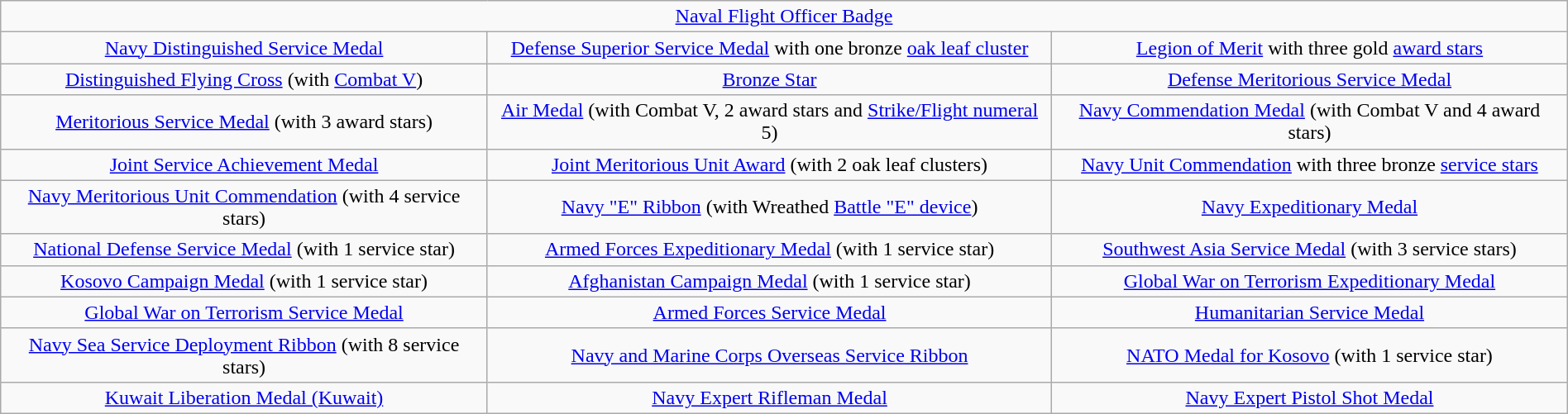<table class="wikitable" style="margin:1em auto; text-align:center;">
<tr>
<td colspan="3"><a href='#'>Naval Flight Officer Badge</a></td>
</tr>
<tr>
<td><a href='#'>Navy Distinguished Service Medal</a></td>
<td><a href='#'>Defense Superior Service Medal</a> with one bronze <a href='#'>oak leaf cluster</a></td>
<td><a href='#'>Legion of Merit</a> with three gold <a href='#'>award stars</a></td>
</tr>
<tr>
<td><a href='#'>Distinguished Flying Cross</a> (with <a href='#'>Combat V</a>)</td>
<td><a href='#'>Bronze Star</a></td>
<td><a href='#'>Defense Meritorious Service Medal</a></td>
</tr>
<tr>
<td><a href='#'>Meritorious Service Medal</a> (with 3 award stars)</td>
<td><a href='#'>Air Medal</a> (with Combat V, 2 award stars and <a href='#'>Strike/Flight numeral</a> 5)</td>
<td><a href='#'>Navy Commendation Medal</a> (with Combat V and 4 award stars)</td>
</tr>
<tr>
<td><a href='#'>Joint Service Achievement Medal</a></td>
<td><a href='#'>Joint Meritorious Unit Award</a> (with 2 oak leaf clusters)</td>
<td><a href='#'>Navy Unit Commendation</a> with three bronze <a href='#'>service stars</a></td>
</tr>
<tr>
<td><a href='#'>Navy Meritorious Unit Commendation</a> (with 4 service stars)</td>
<td><a href='#'>Navy "E" Ribbon</a> (with Wreathed <a href='#'>Battle "E" device</a>)</td>
<td><a href='#'>Navy Expeditionary Medal</a></td>
</tr>
<tr>
<td><a href='#'>National Defense Service Medal</a> (with 1 service star)</td>
<td><a href='#'>Armed Forces Expeditionary Medal</a> (with 1 service star)</td>
<td><a href='#'>Southwest Asia Service Medal</a> (with 3 service stars)</td>
</tr>
<tr>
<td><a href='#'>Kosovo Campaign Medal</a> (with 1 service star)</td>
<td><a href='#'>Afghanistan Campaign Medal</a> (with 1 service star)</td>
<td><a href='#'>Global War on Terrorism Expeditionary Medal</a></td>
</tr>
<tr>
<td><a href='#'>Global War on Terrorism Service Medal</a></td>
<td><a href='#'>Armed Forces Service Medal</a></td>
<td><a href='#'>Humanitarian Service Medal</a></td>
</tr>
<tr>
<td><a href='#'>Navy Sea Service Deployment Ribbon</a> (with 8 service stars)</td>
<td><a href='#'>Navy and Marine Corps Overseas Service Ribbon</a></td>
<td><a href='#'>NATO Medal for Kosovo</a> (with 1 service star)</td>
</tr>
<tr>
<td><a href='#'>Kuwait Liberation Medal (Kuwait)</a></td>
<td><a href='#'>Navy Expert Rifleman Medal</a></td>
<td><a href='#'>Navy Expert Pistol Shot Medal</a></td>
</tr>
</table>
